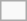<table class="infobox">
<tr>
<td></td>
<td></td>
</tr>
</table>
